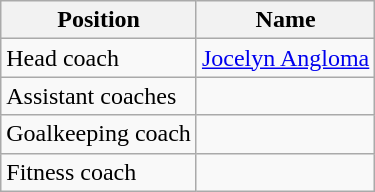<table class="wikitable">
<tr>
<th>Position</th>
<th>Name</th>
</tr>
<tr>
<td>Head coach</td>
<td> <a href='#'>Jocelyn Angloma</a></td>
</tr>
<tr>
<td>Assistant coaches</td>
<td></td>
</tr>
<tr>
<td>Goalkeeping coach</td>
<td></td>
</tr>
<tr>
<td>Fitness coach</td>
<td></td>
</tr>
</table>
